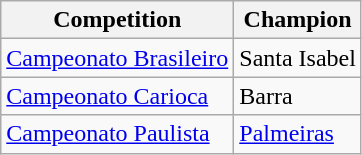<table class="wikitable">
<tr>
<th>Competition</th>
<th>Champion</th>
</tr>
<tr>
<td><a href='#'>Campeonato Brasileiro</a></td>
<td>Santa Isabel</td>
</tr>
<tr>
<td><a href='#'>Campeonato Carioca</a></td>
<td>Barra</td>
</tr>
<tr>
<td><a href='#'>Campeonato Paulista</a></td>
<td><a href='#'>Palmeiras</a></td>
</tr>
</table>
